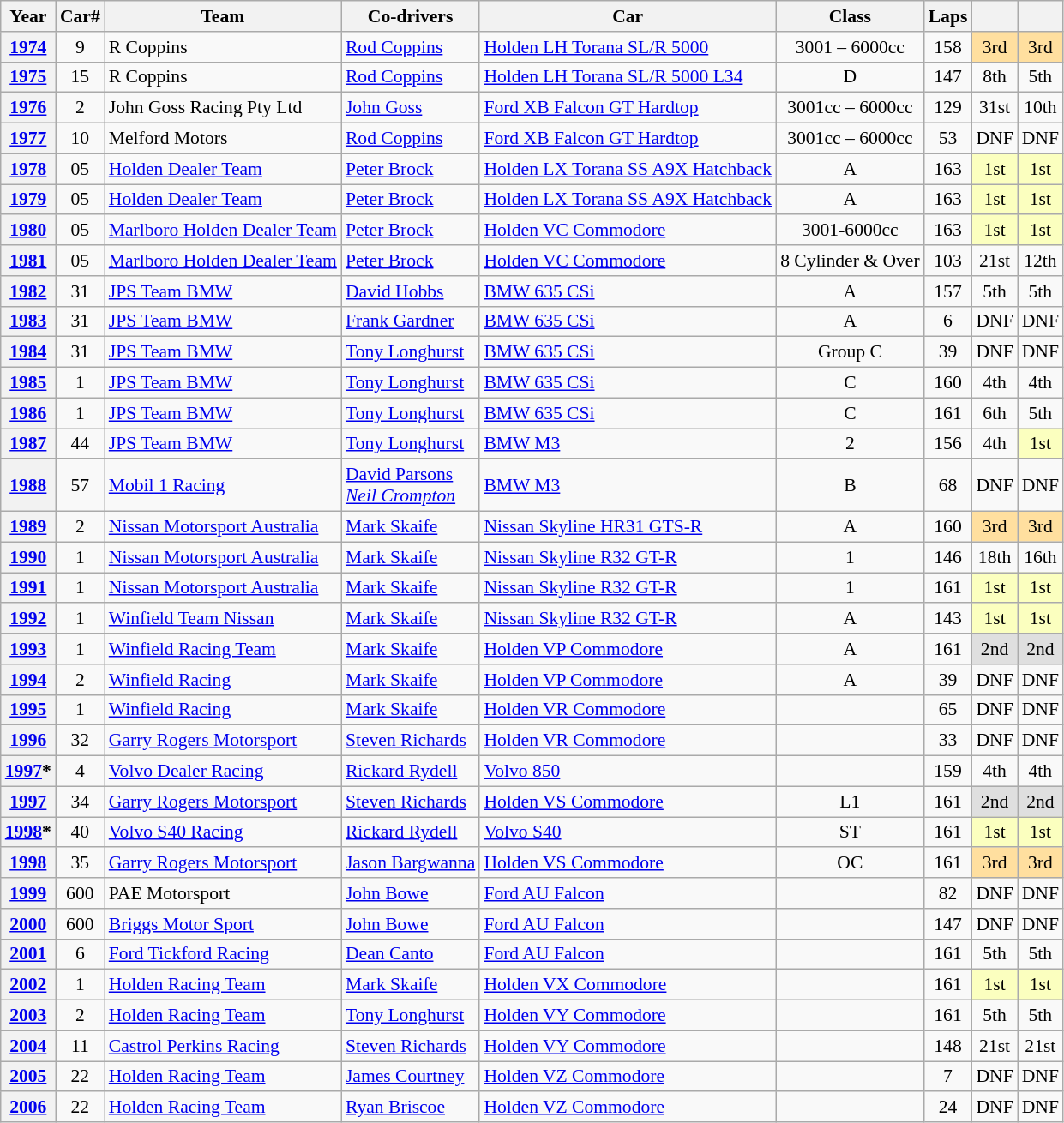<table class="wikitable" style="text-align:center; font-size:90%">
<tr>
<th>Year</th>
<th>Car#</th>
<th>Team</th>
<th>Co-drivers</th>
<th>Car</th>
<th>Class</th>
<th>Laps</th>
<th></th>
<th></th>
</tr>
<tr align="centre">
<th><a href='#'>1974</a></th>
<td>9</td>
<td align="left"> R Coppins</td>
<td align="left"> <a href='#'>Rod Coppins</a></td>
<td align="left"><a href='#'>Holden LH Torana SL/R 5000</a></td>
<td>3001 – 6000cc</td>
<td>158</td>
<td style="background:#ffdf9f;">3rd</td>
<td style="background:#ffdf9f;">3rd</td>
</tr>
<tr align="centre">
<th><a href='#'>1975</a></th>
<td>15</td>
<td align="left"> R Coppins</td>
<td align="left"> <a href='#'>Rod Coppins</a></td>
<td align="left"><a href='#'>Holden LH Torana SL/R 5000 L34</a></td>
<td>D</td>
<td>147</td>
<td>8th</td>
<td>5th</td>
</tr>
<tr align="centre">
<th><a href='#'>1976</a></th>
<td>2</td>
<td align="left"> John Goss Racing Pty Ltd</td>
<td align="left"> <a href='#'>John Goss</a></td>
<td align="left"><a href='#'>Ford XB Falcon GT Hardtop</a></td>
<td>3001cc – 6000cc</td>
<td>129</td>
<td>31st</td>
<td>10th</td>
</tr>
<tr align="centre">
<th><a href='#'>1977</a></th>
<td>10</td>
<td align="left"> Melford Motors</td>
<td align="left"> <a href='#'>Rod Coppins</a></td>
<td align="left"><a href='#'>Ford XB Falcon GT Hardtop</a></td>
<td>3001cc – 6000cc</td>
<td>53</td>
<td>DNF</td>
<td>DNF</td>
</tr>
<tr align="centre">
<th><a href='#'>1978</a></th>
<td>05</td>
<td align="left"> <a href='#'>Holden Dealer Team</a></td>
<td align="left"> <a href='#'>Peter Brock</a></td>
<td align="left"><a href='#'>Holden LX Torana SS A9X Hatchback</a></td>
<td>A</td>
<td>163</td>
<td style="background:#fbffbf;">1st</td>
<td style="background:#fbffbf;">1st</td>
</tr>
<tr align="centre">
<th><a href='#'>1979</a></th>
<td>05</td>
<td align="left"> <a href='#'>Holden Dealer Team</a></td>
<td align="left"> <a href='#'>Peter Brock</a></td>
<td align="left"><a href='#'>Holden LX Torana SS A9X Hatchback</a></td>
<td>A</td>
<td>163</td>
<td style="background:#fbffbf;">1st</td>
<td style="background:#fbffbf;">1st</td>
</tr>
<tr align="centre">
<th><a href='#'>1980</a></th>
<td>05</td>
<td align="left"> <a href='#'>Marlboro Holden Dealer Team</a></td>
<td align="left"> <a href='#'>Peter Brock</a></td>
<td align="left"><a href='#'>Holden VC Commodore</a></td>
<td>3001-6000cc</td>
<td>163</td>
<td style="background:#fbffbf;">1st</td>
<td style="background:#fbffbf;">1st</td>
</tr>
<tr align="centre">
<th><a href='#'>1981</a></th>
<td>05</td>
<td align="left"> <a href='#'>Marlboro Holden Dealer Team</a></td>
<td align="left"> <a href='#'>Peter Brock</a></td>
<td align="left"><a href='#'>Holden VC Commodore</a></td>
<td>8 Cylinder & Over</td>
<td>103</td>
<td>21st</td>
<td>12th</td>
</tr>
<tr align="centre">
<th><a href='#'>1982</a></th>
<td>31</td>
<td align="left"> <a href='#'>JPS Team BMW</a></td>
<td align="left"> <a href='#'>David Hobbs</a></td>
<td align="left"><a href='#'>BMW 635 CSi</a></td>
<td>A</td>
<td>157</td>
<td>5th</td>
<td>5th</td>
</tr>
<tr align="centre">
<th><a href='#'>1983</a></th>
<td>31</td>
<td align="left"> <a href='#'>JPS Team BMW</a></td>
<td align="left"> <a href='#'>Frank Gardner</a></td>
<td align="left"><a href='#'>BMW 635 CSi</a></td>
<td>A</td>
<td>6</td>
<td>DNF</td>
<td>DNF</td>
</tr>
<tr align="centre">
<th><a href='#'>1984</a></th>
<td>31</td>
<td align="left"> <a href='#'>JPS Team BMW</a></td>
<td align="left"> <a href='#'>Tony Longhurst</a></td>
<td align="left"><a href='#'>BMW 635 CSi</a></td>
<td>Group C</td>
<td>39</td>
<td>DNF</td>
<td>DNF</td>
</tr>
<tr align="centre">
<th><a href='#'>1985</a></th>
<td>1</td>
<td align="left"> <a href='#'>JPS Team BMW</a></td>
<td align="left"> <a href='#'>Tony Longhurst</a></td>
<td align="left"><a href='#'>BMW 635 CSi</a></td>
<td>C</td>
<td>160</td>
<td>4th</td>
<td>4th</td>
</tr>
<tr align="centre">
<th><a href='#'>1986</a></th>
<td>1</td>
<td align="left"> <a href='#'>JPS Team BMW</a></td>
<td align="left"> <a href='#'>Tony Longhurst</a></td>
<td align="left"><a href='#'>BMW 635 CSi</a></td>
<td>C</td>
<td>161</td>
<td>6th</td>
<td>5th</td>
</tr>
<tr align="centre">
<th><a href='#'>1987</a></th>
<td>44</td>
<td align="left"> <a href='#'>JPS Team BMW</a></td>
<td align="left"> <a href='#'>Tony Longhurst</a></td>
<td align="left"><a href='#'>BMW M3</a></td>
<td>2</td>
<td>156</td>
<td>4th</td>
<td style="background:#fbffbf;">1st</td>
</tr>
<tr>
<th><a href='#'>1988</a></th>
<td>57</td>
<td align="left"> <a href='#'>Mobil 1 Racing</a></td>
<td align="left"> <a href='#'>David Parsons</a><br> <em><a href='#'>Neil Crompton</a></em></td>
<td align="left"><a href='#'>BMW M3</a></td>
<td>B</td>
<td>68</td>
<td>DNF</td>
<td>DNF</td>
</tr>
<tr align="centre">
<th><a href='#'>1989</a></th>
<td>2</td>
<td align="left"> <a href='#'>Nissan Motorsport Australia</a></td>
<td align="left"> <a href='#'>Mark Skaife</a></td>
<td align="left"><a href='#'>Nissan Skyline HR31 GTS-R</a></td>
<td>A</td>
<td>160</td>
<td style="background:#ffdf9f;">3rd</td>
<td style="background:#ffdf9f;">3rd</td>
</tr>
<tr align="centre">
<th><a href='#'>1990</a></th>
<td>1</td>
<td align="left"> <a href='#'>Nissan Motorsport Australia</a></td>
<td align="left"> <a href='#'>Mark Skaife</a></td>
<td align="left"><a href='#'>Nissan Skyline R32 GT-R</a></td>
<td>1</td>
<td>146</td>
<td>18th</td>
<td>16th</td>
</tr>
<tr align="centre">
<th><a href='#'>1991</a></th>
<td>1</td>
<td align="left"> <a href='#'>Nissan Motorsport Australia</a></td>
<td align="left"> <a href='#'>Mark Skaife</a></td>
<td align="left"><a href='#'>Nissan Skyline R32 GT-R</a></td>
<td>1</td>
<td>161</td>
<td style="background:#fbffbf;">1st</td>
<td style="background:#fbffbf;">1st</td>
</tr>
<tr align="centre">
<th><a href='#'>1992</a></th>
<td>1</td>
<td align="left"> <a href='#'>Winfield Team Nissan</a></td>
<td align="left"> <a href='#'>Mark Skaife</a></td>
<td align="left"><a href='#'>Nissan Skyline R32 GT-R</a></td>
<td>A</td>
<td>143</td>
<td style="background:#fbffbf;">1st</td>
<td style="background:#fbffbf;">1st</td>
</tr>
<tr align="centre">
<th><a href='#'>1993</a></th>
<td>1</td>
<td align="left"> <a href='#'>Winfield Racing Team</a></td>
<td align="left"> <a href='#'>Mark Skaife</a></td>
<td align="left"><a href='#'>Holden VP Commodore</a></td>
<td>A</td>
<td>161</td>
<td style="background:#dfdfdf;">2nd</td>
<td style="background:#dfdfdf;">2nd</td>
</tr>
<tr align="centre">
<th><a href='#'>1994</a></th>
<td>2</td>
<td align="left"> <a href='#'>Winfield Racing</a></td>
<td align="left"> <a href='#'>Mark Skaife</a></td>
<td align="left"><a href='#'>Holden VP Commodore</a></td>
<td>A</td>
<td>39</td>
<td>DNF</td>
<td>DNF</td>
</tr>
<tr align="centre">
<th><a href='#'>1995</a></th>
<td>1</td>
<td align="left"> <a href='#'>Winfield Racing</a></td>
<td align="left"> <a href='#'>Mark Skaife</a></td>
<td align="left"><a href='#'>Holden VR Commodore</a></td>
<td></td>
<td>65</td>
<td>DNF</td>
<td>DNF</td>
</tr>
<tr align="centre">
<th><a href='#'>1996</a></th>
<td>32</td>
<td align="left"> <a href='#'>Garry Rogers Motorsport</a></td>
<td align="left"> <a href='#'>Steven Richards</a></td>
<td align="left"><a href='#'>Holden VR Commodore</a></td>
<td></td>
<td>33</td>
<td>DNF</td>
<td>DNF</td>
</tr>
<tr align="centre">
<th><a href='#'>1997</a>*</th>
<td>4</td>
<td align="left"> <a href='#'>Volvo Dealer Racing</a></td>
<td align="left"> <a href='#'>Rickard Rydell</a></td>
<td align="left"><a href='#'>Volvo 850</a></td>
<td></td>
<td>159</td>
<td>4th</td>
<td>4th</td>
</tr>
<tr align="centre">
<th><a href='#'>1997</a></th>
<td>34</td>
<td align="left"> <a href='#'>Garry Rogers Motorsport</a></td>
<td align="left"> <a href='#'>Steven Richards</a></td>
<td align="left"><a href='#'>Holden VS Commodore</a></td>
<td>L1</td>
<td>161</td>
<td style="background:#dfdfdf;">2nd</td>
<td style="background:#dfdfdf;">2nd</td>
</tr>
<tr align="centre">
<th><a href='#'>1998</a>*</th>
<td>40</td>
<td align="left"> <a href='#'>Volvo S40 Racing</a></td>
<td align="left"> <a href='#'>Rickard Rydell</a></td>
<td align="left"><a href='#'>Volvo S40</a></td>
<td>ST</td>
<td>161</td>
<td style="background:#fbffbf;">1st</td>
<td style="background:#fbffbf;">1st</td>
</tr>
<tr align="centre">
<th><a href='#'>1998</a></th>
<td>35</td>
<td align="left"> <a href='#'>Garry Rogers Motorsport</a></td>
<td align="left"> <a href='#'>Jason Bargwanna</a></td>
<td align="left"><a href='#'>Holden VS Commodore</a></td>
<td>OC</td>
<td>161</td>
<td style="background:#ffdf9f;">3rd</td>
<td style="background:#ffdf9f;">3rd</td>
</tr>
<tr align="centre">
<th><a href='#'>1999</a></th>
<td>600</td>
<td align="left"> PAE Motorsport</td>
<td align="left"> <a href='#'>John Bowe</a></td>
<td align="left"><a href='#'>Ford AU Falcon</a></td>
<td></td>
<td>82</td>
<td>DNF</td>
<td>DNF</td>
</tr>
<tr align="centre">
<th><a href='#'>2000</a></th>
<td>600</td>
<td align="left"> <a href='#'>Briggs Motor Sport</a></td>
<td align="left"> <a href='#'>John Bowe</a></td>
<td align="left"><a href='#'>Ford AU Falcon</a></td>
<td></td>
<td>147</td>
<td>DNF</td>
<td>DNF</td>
</tr>
<tr align="centre">
<th><a href='#'>2001</a></th>
<td>6</td>
<td align="left"> <a href='#'>Ford Tickford Racing</a></td>
<td align="left"> <a href='#'>Dean Canto</a></td>
<td align="left"><a href='#'>Ford AU Falcon</a></td>
<td></td>
<td>161</td>
<td>5th</td>
<td>5th</td>
</tr>
<tr align="centre">
<th><a href='#'>2002</a></th>
<td>1</td>
<td align="left"> <a href='#'>Holden Racing Team</a></td>
<td align="left"> <a href='#'>Mark Skaife</a></td>
<td align="left"><a href='#'>Holden VX Commodore</a></td>
<td></td>
<td>161</td>
<td style="background:#fbffbf;">1st</td>
<td style="background:#fbffbf;">1st</td>
</tr>
<tr align="centre">
<th><a href='#'>2003</a></th>
<td>2</td>
<td align="left"> <a href='#'>Holden Racing Team</a></td>
<td align="left"> <a href='#'>Tony Longhurst</a></td>
<td align="left"><a href='#'>Holden VY Commodore</a></td>
<td></td>
<td>161</td>
<td>5th</td>
<td>5th</td>
</tr>
<tr align="centre">
<th><a href='#'>2004</a></th>
<td>11</td>
<td align="left"> <a href='#'>Castrol Perkins Racing</a></td>
<td align="left"> <a href='#'>Steven Richards</a></td>
<td align="left"><a href='#'>Holden VY Commodore</a></td>
<td></td>
<td>148</td>
<td>21st</td>
<td>21st</td>
</tr>
<tr align="centre">
<th><a href='#'>2005</a></th>
<td>22</td>
<td align="left"> <a href='#'>Holden Racing Team</a></td>
<td align="left"> <a href='#'>James Courtney</a></td>
<td align="left"><a href='#'>Holden VZ Commodore</a></td>
<td></td>
<td>7</td>
<td>DNF</td>
<td>DNF</td>
</tr>
<tr align="centre">
<th><a href='#'>2006</a></th>
<td>22</td>
<td align="left"> <a href='#'>Holden Racing Team</a></td>
<td align="left"> <a href='#'>Ryan Briscoe</a></td>
<td align="left"><a href='#'>Holden VZ Commodore</a></td>
<td></td>
<td>24</td>
<td>DNF</td>
<td>DNF</td>
</tr>
</table>
